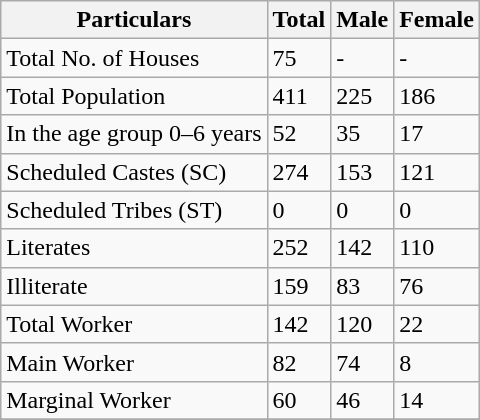<table class="wikitable sortable">
<tr>
<th>Particulars</th>
<th>Total</th>
<th>Male</th>
<th>Female</th>
</tr>
<tr>
<td>Total No. of Houses</td>
<td>75</td>
<td>-</td>
<td>-</td>
</tr>
<tr>
<td>Total Population</td>
<td>411</td>
<td>225</td>
<td>186</td>
</tr>
<tr>
<td>In the age group 0–6 years</td>
<td>52</td>
<td>35</td>
<td>17</td>
</tr>
<tr>
<td>Scheduled Castes (SC)</td>
<td>274</td>
<td>153</td>
<td>121</td>
</tr>
<tr>
<td>Scheduled Tribes (ST)</td>
<td>0</td>
<td>0</td>
<td>0</td>
</tr>
<tr>
<td>Literates</td>
<td>252</td>
<td>142</td>
<td>110</td>
</tr>
<tr>
<td>Illiterate</td>
<td>159</td>
<td>83</td>
<td>76</td>
</tr>
<tr>
<td>Total Worker</td>
<td>142</td>
<td>120</td>
<td>22</td>
</tr>
<tr>
<td>Main Worker</td>
<td>82</td>
<td>74</td>
<td>8</td>
</tr>
<tr>
<td>Marginal Worker</td>
<td>60</td>
<td>46</td>
<td>14</td>
</tr>
<tr>
</tr>
</table>
